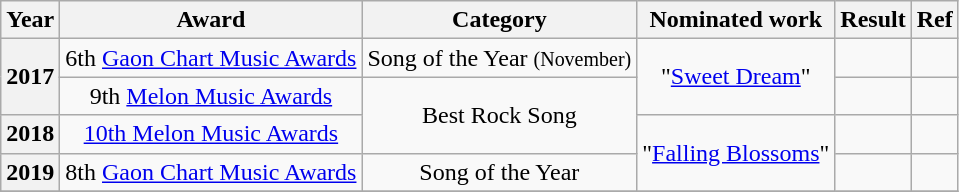<table class="wikitable" style="text-align:center">
<tr>
<th>Year</th>
<th>Award</th>
<th>Category</th>
<th>Nominated work</th>
<th>Result</th>
<th>Ref</th>
</tr>
<tr>
<th rowspan=2>2017</th>
<td>6th <a href='#'>Gaon Chart Music Awards</a></td>
<td>Song of the Year <small>(November)</small></td>
<td rowspan=2>"<a href='#'>Sweet Dream</a>"</td>
<td></td>
<td></td>
</tr>
<tr>
<td>9th <a href='#'>Melon Music Awards</a></td>
<td rowspan=2>Best Rock Song</td>
<td></td>
<td></td>
</tr>
<tr>
<th>2018</th>
<td><a href='#'>10th Melon Music Awards</a></td>
<td rowspan=2>"<a href='#'>Falling Blossoms</a>"</td>
<td></td>
<td></td>
</tr>
<tr>
<th>2019</th>
<td>8th <a href='#'>Gaon Chart Music Awards</a></td>
<td>Song of the Year </td>
<td></td>
<td></td>
</tr>
<tr>
</tr>
</table>
